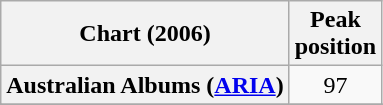<table class="wikitable sortable plainrowheaders">
<tr>
<th scope="col">Chart (2006)</th>
<th scope="col">Peak<br>position</th>
</tr>
<tr>
<th scope="row">Australian Albums (<a href='#'>ARIA</a>)</th>
<td style="text-align:center;">97</td>
</tr>
<tr>
</tr>
<tr>
</tr>
<tr>
</tr>
<tr>
</tr>
<tr>
</tr>
</table>
